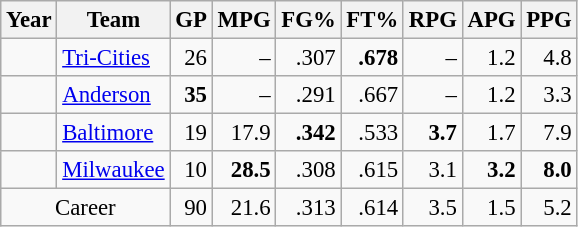<table class="wikitable sortable" style="font-size:95%; text-align:right;">
<tr>
<th>Year</th>
<th>Team</th>
<th>GP</th>
<th>MPG</th>
<th>FG%</th>
<th>FT%</th>
<th>RPG</th>
<th>APG</th>
<th>PPG</th>
</tr>
<tr>
<td style="text-align:left;"></td>
<td style="text-align:left;"><a href='#'>Tri-Cities</a></td>
<td>26</td>
<td>–</td>
<td>.307</td>
<td><strong>.678</strong></td>
<td>–</td>
<td>1.2</td>
<td>4.8</td>
</tr>
<tr>
<td style="text-align:left;"></td>
<td style="text-align:left;"><a href='#'>Anderson</a></td>
<td><strong>35</strong></td>
<td>–</td>
<td>.291</td>
<td>.667</td>
<td>–</td>
<td>1.2</td>
<td>3.3</td>
</tr>
<tr>
<td style="text-align:left;"></td>
<td style="text-align:left;"><a href='#'>Baltimore</a></td>
<td>19</td>
<td>17.9</td>
<td><strong>.342</strong></td>
<td>.533</td>
<td><strong>3.7</strong></td>
<td>1.7</td>
<td>7.9</td>
</tr>
<tr>
<td style="text-align:left;"></td>
<td style="text-align:left;"><a href='#'>Milwaukee</a></td>
<td>10</td>
<td><strong>28.5</strong></td>
<td>.308</td>
<td>.615</td>
<td>3.1</td>
<td><strong>3.2</strong></td>
<td><strong>8.0</strong></td>
</tr>
<tr class="sortbottom">
<td colspan="2" style="text-align:center;">Career</td>
<td>90</td>
<td>21.6</td>
<td>.313</td>
<td>.614</td>
<td>3.5</td>
<td>1.5</td>
<td>5.2</td>
</tr>
</table>
